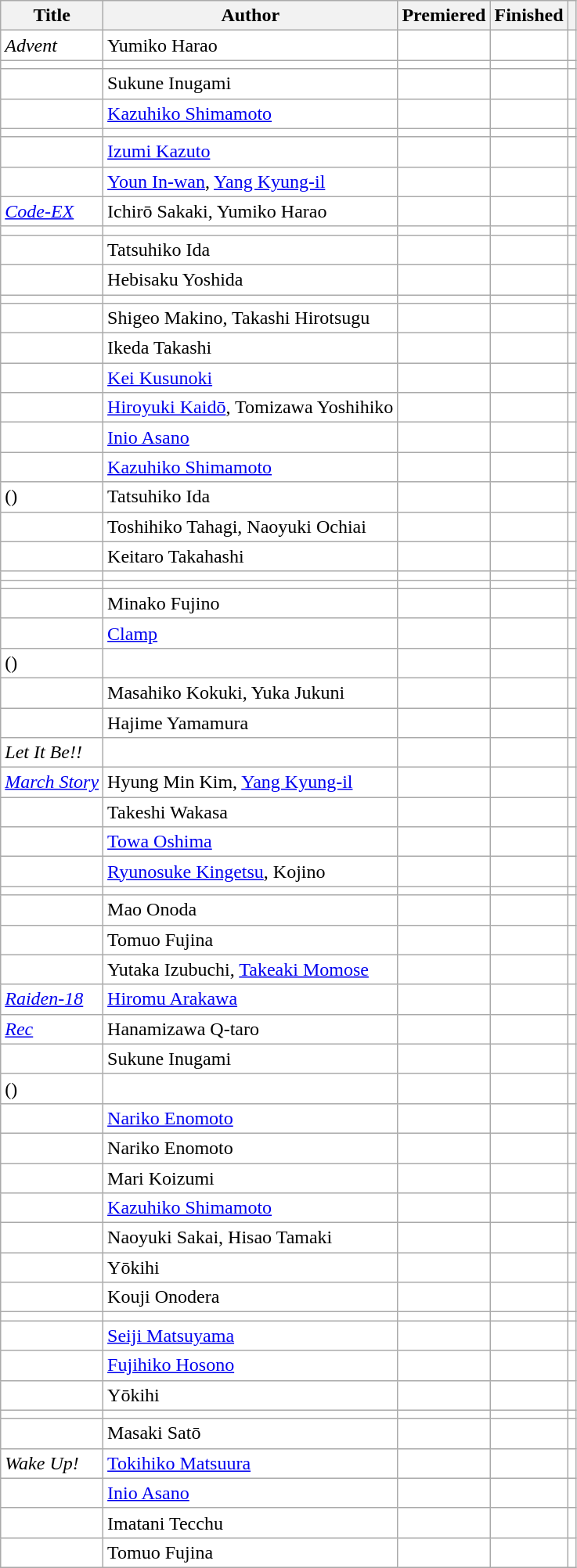<table class="wikitable sortable" style="background: #FFF;">
<tr>
<th>Title</th>
<th>Author</th>
<th>Premiered</th>
<th>Finished</th>
<th scope="col" class="unsortable"></th>
</tr>
<tr>
<td><em>Advent</em></td>
<td>Yumiko Harao</td>
<td></td>
<td></td>
<td></td>
</tr>
<tr>
<td></td>
<td></td>
<td></td>
<td></td>
<td></td>
</tr>
<tr>
<td></td>
<td>Sukune Inugami</td>
<td></td>
<td></td>
<td></td>
</tr>
<tr>
<td></td>
<td><a href='#'>Kazuhiko Shimamoto</a></td>
<td></td>
<td></td>
<td></td>
</tr>
<tr>
<td></td>
<td></td>
<td></td>
<td></td>
<td></td>
</tr>
<tr>
<td></td>
<td><a href='#'>Izumi Kazuto</a></td>
<td></td>
<td></td>
<td></td>
</tr>
<tr>
<td></td>
<td><a href='#'>Youn In-wan</a>, <a href='#'>Yang Kyung-il</a></td>
<td></td>
<td></td>
<td></td>
</tr>
<tr>
<td><em><a href='#'>Code-EX</a></em></td>
<td>Ichirō Sakaki, Yumiko Harao</td>
<td></td>
<td></td>
<td></td>
</tr>
<tr>
<td></td>
<td></td>
<td></td>
<td></td>
<td></td>
</tr>
<tr>
<td></td>
<td>Tatsuhiko Ida</td>
<td></td>
<td></td>
<td></td>
</tr>
<tr>
<td></td>
<td>Hebisaku Yoshida</td>
<td></td>
<td></td>
<td></td>
</tr>
<tr>
<td></td>
<td></td>
<td></td>
<td></td>
<td></td>
</tr>
<tr>
<td><em></em></td>
<td>Shigeo Makino, Takashi Hirotsugu</td>
<td></td>
<td></td>
<td></td>
</tr>
<tr>
<td><em></em></td>
<td>Ikeda Takashi</td>
<td></td>
<td></td>
<td></td>
</tr>
<tr>
<td></td>
<td><a href='#'>Kei Kusunoki</a></td>
<td></td>
<td></td>
<td></td>
</tr>
<tr>
<td></td>
<td><a href='#'>Hiroyuki Kaidō</a>, Tomizawa Yoshihiko</td>
<td></td>
<td></td>
<td></td>
</tr>
<tr>
<td></td>
<td><a href='#'>Inio Asano</a></td>
<td></td>
<td></td>
<td></td>
</tr>
<tr>
<td></td>
<td><a href='#'>Kazuhiko Shimamoto</a></td>
<td></td>
<td></td>
<td></td>
</tr>
<tr>
<td> ()</td>
<td>Tatsuhiko Ida</td>
<td></td>
<td></td>
<td></td>
</tr>
<tr>
<td></td>
<td>Toshihiko Tahagi, Naoyuki Ochiai</td>
<td></td>
<td></td>
<td></td>
</tr>
<tr>
<td></td>
<td>Keitaro Takahashi</td>
<td></td>
<td></td>
<td></td>
</tr>
<tr>
<td></td>
<td></td>
<td></td>
<td></td>
<td></td>
</tr>
<tr>
<td></td>
<td></td>
<td></td>
<td></td>
<td></td>
</tr>
<tr>
<td></td>
<td>Minako Fujino</td>
<td></td>
<td></td>
<td></td>
</tr>
<tr>
<td></td>
<td><a href='#'>Clamp</a></td>
<td></td>
<td></td>
<td></td>
</tr>
<tr>
<td> ()</td>
<td></td>
<td></td>
<td></td>
<td></td>
</tr>
<tr>
<td></td>
<td>Masahiko Kokuki, Yuka Jukuni</td>
<td></td>
<td></td>
<td></td>
</tr>
<tr>
<td></td>
<td>Hajime Yamamura</td>
<td></td>
<td></td>
<td></td>
</tr>
<tr>
<td><em>Let It Be!!</em></td>
<td></td>
<td></td>
<td></td>
<td></td>
</tr>
<tr>
<td><em><a href='#'>March Story</a></em></td>
<td>Hyung Min Kim, <a href='#'>Yang Kyung-il</a></td>
<td></td>
<td></td>
<td></td>
</tr>
<tr>
<td></td>
<td>Takeshi Wakasa</td>
<td></td>
<td></td>
<td></td>
</tr>
<tr>
<td></td>
<td><a href='#'>Towa Oshima</a></td>
<td></td>
<td></td>
<td></td>
</tr>
<tr>
<td></td>
<td><a href='#'>Ryunosuke Kingetsu</a>, Kojino</td>
<td></td>
<td></td>
<td></td>
</tr>
<tr>
<td></td>
<td></td>
<td></td>
<td></td>
<td></td>
</tr>
<tr>
<td></td>
<td>Mao Onoda</td>
<td></td>
<td></td>
<td></td>
</tr>
<tr>
<td></td>
<td>Tomuo Fujina</td>
<td></td>
<td></td>
<td></td>
</tr>
<tr>
<td></td>
<td>Yutaka Izubuchi, <a href='#'>Takeaki Momose</a></td>
<td></td>
<td></td>
<td></td>
</tr>
<tr>
<td><em><a href='#'>Raiden-18</a></em></td>
<td><a href='#'>Hiromu Arakawa</a></td>
<td></td>
<td></td>
<td></td>
</tr>
<tr>
<td><em><a href='#'>Rec</a></em></td>
<td>Hanamizawa Q-taro</td>
<td></td>
<td></td>
<td></td>
</tr>
<tr>
<td></td>
<td>Sukune Inugami</td>
<td></td>
<td></td>
<td></td>
</tr>
<tr>
<td> ()</td>
<td></td>
<td></td>
<td></td>
<td></td>
</tr>
<tr>
<td></td>
<td><a href='#'>Nariko Enomoto</a></td>
<td></td>
<td></td>
<td></td>
</tr>
<tr>
<td></td>
<td>Nariko Enomoto</td>
<td></td>
<td></td>
<td></td>
</tr>
<tr>
<td></td>
<td>Mari Koizumi</td>
<td></td>
<td></td>
<td></td>
</tr>
<tr>
<td></td>
<td><a href='#'>Kazuhiko Shimamoto</a></td>
<td></td>
<td></td>
<td></td>
</tr>
<tr>
<td></td>
<td>Naoyuki Sakai, Hisao Tamaki</td>
<td></td>
<td></td>
<td></td>
</tr>
<tr>
<td></td>
<td>Yōkihi</td>
<td></td>
<td></td>
<td></td>
</tr>
<tr>
<td></td>
<td>Kouji Onodera</td>
<td></td>
<td></td>
<td></td>
</tr>
<tr>
<td></td>
<td></td>
<td></td>
<td></td>
<td></td>
</tr>
<tr>
<td></td>
<td><a href='#'>Seiji Matsuyama</a></td>
<td></td>
<td></td>
<td></td>
</tr>
<tr>
<td></td>
<td><a href='#'>Fujihiko Hosono</a></td>
<td></td>
<td></td>
<td></td>
</tr>
<tr>
<td></td>
<td>Yōkihi</td>
<td></td>
<td></td>
<td></td>
</tr>
<tr>
<td></td>
<td></td>
<td></td>
<td></td>
<td></td>
</tr>
<tr>
<td></td>
<td>Masaki Satō</td>
<td></td>
<td></td>
<td></td>
</tr>
<tr>
<td><em>Wake Up!</em></td>
<td><a href='#'>Tokihiko Matsuura</a></td>
<td></td>
<td></td>
<td></td>
</tr>
<tr>
<td></td>
<td><a href='#'>Inio Asano</a></td>
<td></td>
<td></td>
<td></td>
</tr>
<tr>
<td></td>
<td>Imatani Tecchu</td>
<td></td>
<td></td>
<td></td>
</tr>
<tr>
<td></td>
<td>Tomuo Fujina</td>
<td></td>
<td></td>
<td></td>
</tr>
</table>
